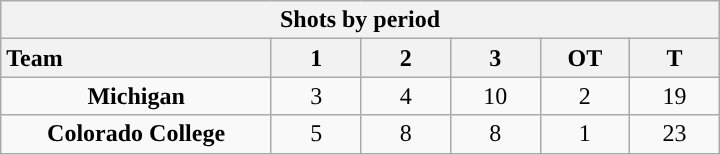<table class="wikitable" style="width:30em; text-align:right;">
<tr>
<th colspan=6>Shots by period</th>
</tr>
<tr>
<th style="width:10em; text-align:left;">Team</th>
<th style="width:3em;">1</th>
<th style="width:3em;">2</th>
<th style="width:3em;">3</th>
<th style="width:3em;">OT</th>
<th style="width:3em;">T</th>
</tr>
<tr>
<td align=center><strong>Michigan</strong></td>
<td align=center>3</td>
<td align=center>4</td>
<td align=center>10</td>
<td align=center>2</td>
<td align=center>19</td>
</tr>
<tr>
<td align=center><strong>Colorado College</strong></td>
<td align=center>5</td>
<td align=center>8</td>
<td align=center>8</td>
<td align=center>1</td>
<td align=center>23</td>
</tr>
</table>
